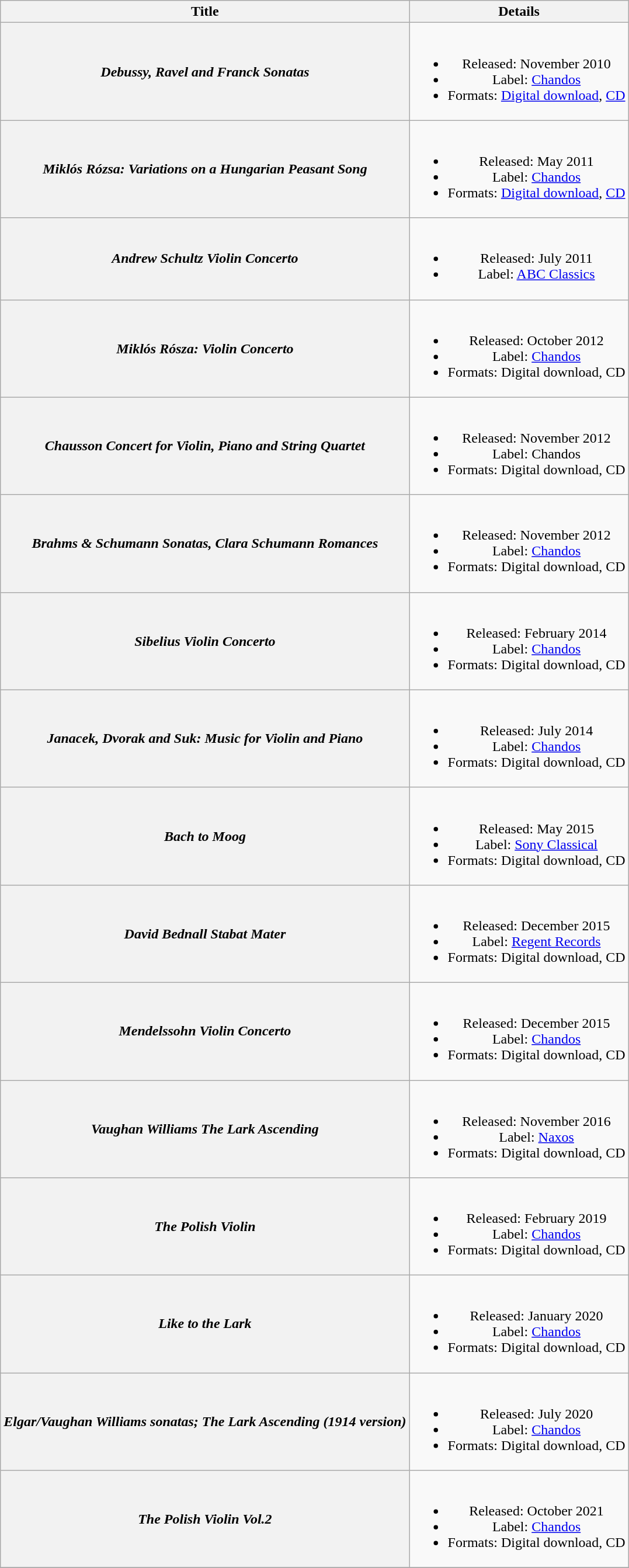<table class="wikitable plainrowheaders" style="text-align:center;">
<tr>
<th scope="col">Title</th>
<th scope="col">Details</th>
</tr>
<tr>
<th scope="row"><em>Debussy, Ravel and Franck Sonatas</em></th>
<td><br><ul><li>Released: November 2010</li><li>Label: <a href='#'>Chandos</a></li><li>Formats: <a href='#'>Digital download</a>, <a href='#'>CD</a></li></ul></td>
</tr>
<tr>
<th scope="row"><em>Miklós Rózsa: Variations on a Hungarian Peasant Song</em></th>
<td><br><ul><li>Released: May 2011</li><li>Label: <a href='#'>Chandos</a></li><li>Formats: <a href='#'>Digital download</a>, <a href='#'>CD</a></li></ul></td>
</tr>
<tr>
<th scope="row"><em>Andrew Schultz Violin Concerto</em></th>
<td><br><ul><li>Released: July 2011</li><li>Label: <a href='#'>ABC Classics</a></li></ul></td>
</tr>
<tr>
<th scope="row"><em>Miklós Rósza: Violin Concerto</em></th>
<td><br><ul><li>Released: October 2012</li><li>Label: <a href='#'>Chandos</a></li><li>Formats: Digital download, CD</li></ul></td>
</tr>
<tr>
<th scope="row"><em>Chausson Concert for Violin, Piano and String Quartet</em></th>
<td><br><ul><li>Released: November 2012</li><li>Label: Chandos</li><li>Formats: Digital download, CD</li></ul></td>
</tr>
<tr>
<th scope="row"><em>Brahms & Schumann Sonatas, Clara Schumann Romances</em></th>
<td><br><ul><li>Released: November 2012</li><li>Label: <a href='#'>Chandos</a></li><li>Formats: Digital download, CD</li></ul></td>
</tr>
<tr>
<th scope="row"><em>Sibelius Violin Concerto</em></th>
<td><br><ul><li>Released: February 2014</li><li>Label: <a href='#'>Chandos</a></li><li>Formats: Digital download, CD</li></ul></td>
</tr>
<tr>
<th scope="row"><em>Janacek, Dvorak and Suk: Music for Violin and Piano</em></th>
<td><br><ul><li>Released: July 2014</li><li>Label: <a href='#'>Chandos</a></li><li>Formats: Digital download, CD</li></ul></td>
</tr>
<tr>
<th scope="row"><em>Bach to Moog</em></th>
<td><br><ul><li>Released: May 2015</li><li>Label: <a href='#'>Sony Classical</a></li><li>Formats: Digital download, CD</li></ul></td>
</tr>
<tr>
<th scope="row"><em>David Bednall Stabat Mater</em></th>
<td><br><ul><li>Released: December 2015</li><li>Label: <a href='#'>Regent Records</a></li><li>Formats: Digital download, CD</li></ul></td>
</tr>
<tr>
<th scope="row"><em>Mendelssohn Violin Concerto</em></th>
<td><br><ul><li>Released: December 2015</li><li>Label: <a href='#'>Chandos</a></li><li>Formats: Digital download, CD</li></ul></td>
</tr>
<tr>
<th scope="row"><em>Vaughan Williams The Lark Ascending</em></th>
<td><br><ul><li>Released: November 2016</li><li>Label: <a href='#'>Naxos</a></li><li>Formats: Digital download, CD</li></ul></td>
</tr>
<tr>
<th scope="row"><em>The Polish Violin</em> </th>
<td><br><ul><li>Released: February 2019</li><li>Label: <a href='#'>Chandos</a></li><li>Formats: Digital download, CD</li></ul></td>
</tr>
<tr>
<th scope="row"><em>Like to the Lark</em> </th>
<td><br><ul><li>Released: January 2020</li><li>Label: <a href='#'>Chandos</a></li><li>Formats: Digital download, CD</li></ul></td>
</tr>
<tr>
<th scope="row"><em>Elgar/Vaughan Williams sonatas; The Lark Ascending (1914 version)</em> </th>
<td><br><ul><li>Released: July 2020</li><li>Label: <a href='#'>Chandos</a></li><li>Formats: Digital download, CD</li></ul></td>
</tr>
<tr>
<th scope="row"><em>The Polish Violin Vol.2</em> </th>
<td><br><ul><li>Released: October 2021</li><li>Label: <a href='#'>Chandos</a></li><li>Formats: Digital download, CD</li></ul></td>
</tr>
<tr>
</tr>
</table>
